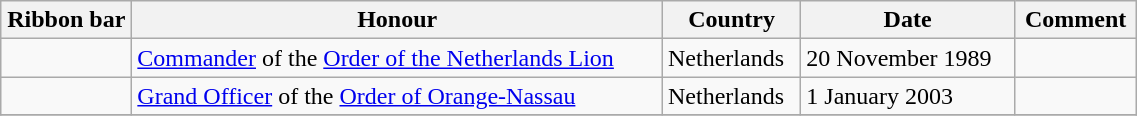<table class="wikitable" style="width:60%;">
<tr>
<th style="width:80px;">Ribbon bar</th>
<th>Honour</th>
<th>Country</th>
<th>Date</th>
<th>Comment</th>
</tr>
<tr>
<td></td>
<td><a href='#'>Commander</a> of the <a href='#'>Order of the Netherlands Lion</a></td>
<td>Netherlands</td>
<td>20 November 1989</td>
<td></td>
</tr>
<tr>
<td></td>
<td><a href='#'>Grand Officer</a> of the <a href='#'>Order of Orange-Nassau</a></td>
<td>Netherlands</td>
<td>1 January 2003</td>
<td></td>
</tr>
<tr>
</tr>
</table>
